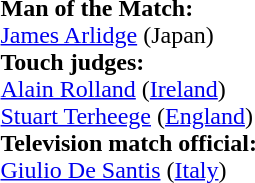<table width=100%>
<tr>
<td><br><strong>Man of the Match:</strong>
<br><a href='#'>James Arlidge</a> (Japan)<br><strong>Touch judges:</strong>
<br><a href='#'>Alain Rolland</a> (<a href='#'>Ireland</a>)
<br><a href='#'>Stuart Terheege</a> (<a href='#'>England</a>)
<br><strong>Television match official:</strong>
<br><a href='#'>Giulio De Santis</a> (<a href='#'>Italy</a>)</td>
</tr>
</table>
